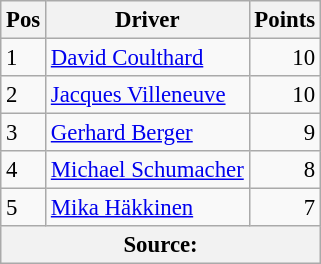<table class="wikitable" style="font-size: 95%;">
<tr>
<th>Pos</th>
<th>Driver</th>
<th>Points</th>
</tr>
<tr>
<td>1</td>
<td> <a href='#'>David Coulthard</a></td>
<td align="right">10</td>
</tr>
<tr>
<td>2</td>
<td> <a href='#'>Jacques Villeneuve</a></td>
<td align="right">10</td>
</tr>
<tr>
<td>3</td>
<td> <a href='#'>Gerhard Berger</a></td>
<td align="right">9</td>
</tr>
<tr>
<td>4</td>
<td> <a href='#'>Michael Schumacher</a></td>
<td align="right">8</td>
</tr>
<tr>
<td>5</td>
<td> <a href='#'>Mika Häkkinen</a></td>
<td align="right">7</td>
</tr>
<tr>
<th colspan=4>Source:</th>
</tr>
</table>
